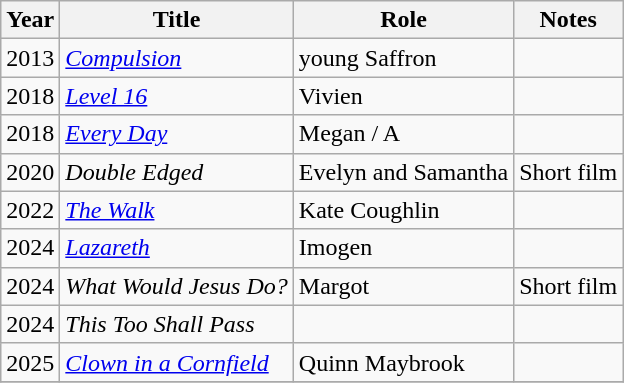<table class="wikitable unsortable">
<tr>
<th>Year</th>
<th>Title</th>
<th>Role</th>
<th>Notes</th>
</tr>
<tr>
<td>2013</td>
<td><em><a href='#'>Compulsion</a></em></td>
<td>young Saffron</td>
<td></td>
</tr>
<tr>
<td>2018</td>
<td><em><a href='#'>Level 16</a></em></td>
<td>Vivien</td>
<td></td>
</tr>
<tr>
<td>2018</td>
<td><em><a href='#'>Every Day</a></em></td>
<td>Megan / A</td>
<td></td>
</tr>
<tr>
<td>2020</td>
<td><em>Double Edged</em></td>
<td>Evelyn and Samantha</td>
<td>Short film</td>
</tr>
<tr>
<td>2022</td>
<td><em><a href='#'>The Walk</a></em></td>
<td>Kate Coughlin</td>
<td></td>
</tr>
<tr>
<td>2024</td>
<td><em><a href='#'>Lazareth</a></em></td>
<td>Imogen</td>
<td></td>
</tr>
<tr>
<td>2024</td>
<td><em>What Would Jesus Do?</em></td>
<td>Margot</td>
<td>Short film</td>
</tr>
<tr>
<td>2024</td>
<td><em>This Too Shall Pass</em></td>
<td></td>
<td></td>
</tr>
<tr>
<td>2025</td>
<td><em><a href='#'>Clown in a Cornfield</a></em></td>
<td>Quinn Maybrook</td>
<td></td>
</tr>
<tr>
</tr>
</table>
